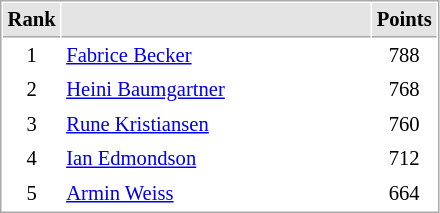<table cellspacing="1" cellpadding="3" style="border:1px solid #AAAAAA;font-size:86%">
<tr bgcolor="#E4E4E4">
<th style="border-bottom:1px solid #AAAAAA" width=10>Rank</th>
<th style="border-bottom:1px solid #AAAAAA" width=200></th>
<th style="border-bottom:1px solid #AAAAAA" width=20>Points</th>
</tr>
<tr>
<td align="center">1</td>
<td> <a href='#'>Fabrice Becker</a></td>
<td align=center>788</td>
</tr>
<tr>
<td align="center">2</td>
<td> <a href='#'>Heini Baumgartner</a></td>
<td align=center>768</td>
</tr>
<tr>
<td align="center">3</td>
<td> <a href='#'>Rune Kristiansen</a></td>
<td align=center>760</td>
</tr>
<tr>
<td align="center">4</td>
<td> <a href='#'>Ian Edmondson</a></td>
<td align=center>712</td>
</tr>
<tr>
<td align="center">5</td>
<td> <a href='#'>Armin Weiss</a></td>
<td align=center>664</td>
</tr>
</table>
